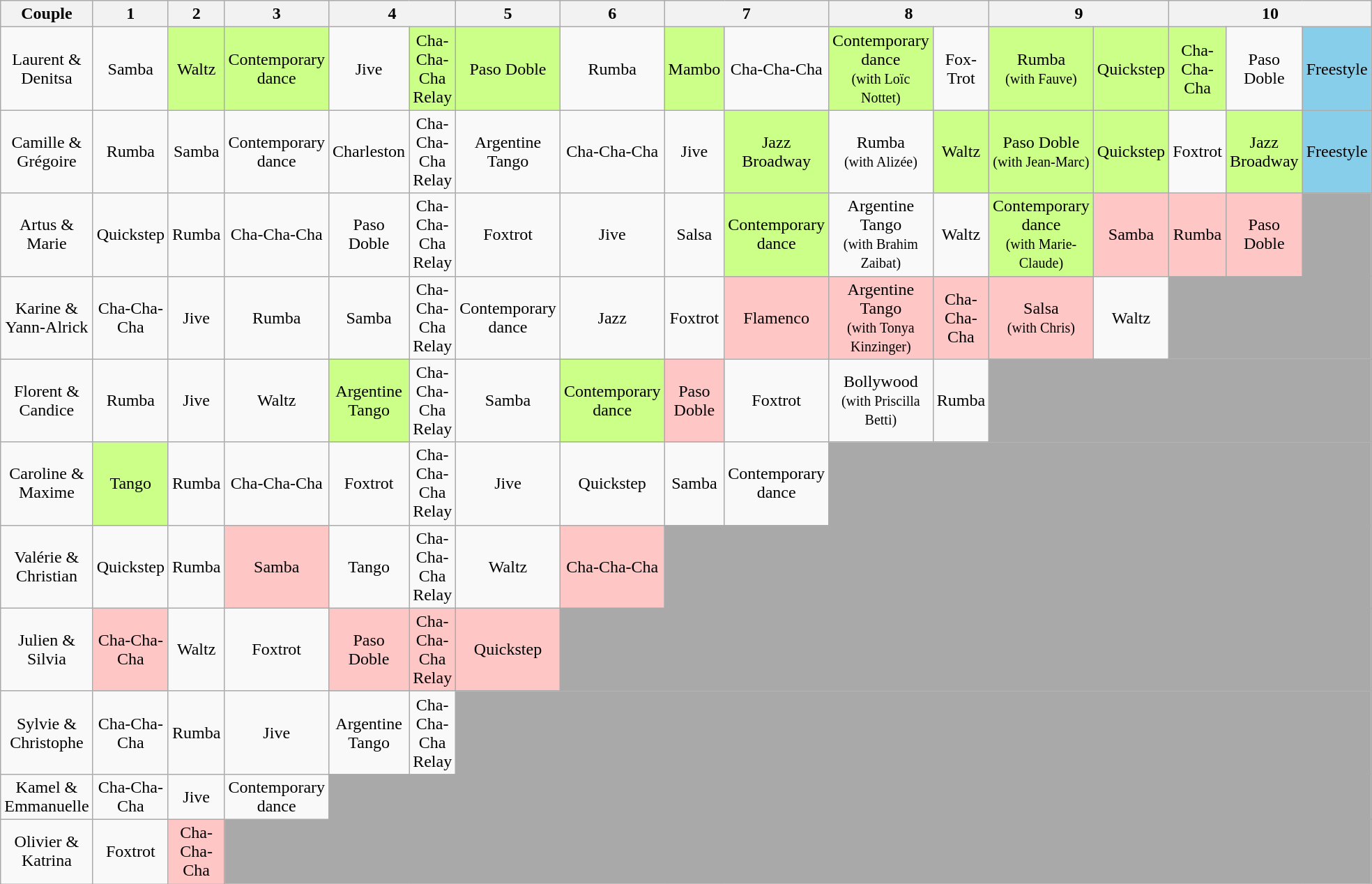<table class="wikitable" style="text-align:center;">
<tr>
<th>Couple</th>
<th>1</th>
<th>2</th>
<th>3</th>
<th colspan=2>4</th>
<th>5</th>
<th>6</th>
<th colspan=2>7</th>
<th colspan=2>8</th>
<th colspan=2>9</th>
<th colspan=3>10</th>
</tr>
<tr>
<td>Laurent & Denitsa</td>
<td>Samba</td>
<td style="background:#ccff88;">Waltz</td>
<td style="background:#ccff88;">Contemporary dance</td>
<td>Jive</td>
<td style="background:#ccff88;">Cha-Cha-Cha Relay</td>
<td style="background:#ccff88;">Paso Doble</td>
<td>Rumba</td>
<td style="background:#ccff88;">Mambo</td>
<td>Cha-Cha-Cha</td>
<td style="background:#ccff88;">Contemporary dance<br><small>(with Loïc Nottet)</small></td>
<td>Fox-Trot</td>
<td style="background:#ccff88;">Rumba<br><small>(with Fauve)</small></td>
<td style="background:#ccff88;">Quickstep</td>
<td style="background:#ccff88;">Cha-Cha-Cha</td>
<td>Paso Doble</td>
<td style="background:skyblue;">Freestyle</td>
</tr>
<tr>
<td>Camille & Grégoire</td>
<td>Rumba</td>
<td>Samba</td>
<td>Contemporary dance</td>
<td>Charleston</td>
<td>Cha-Cha-Cha Relay</td>
<td>Argentine Tango</td>
<td>Cha-Cha-Cha</td>
<td>Jive</td>
<td style="background:#ccff88;">Jazz Broadway</td>
<td>Rumba<br><small>(with Alizée)</small></td>
<td style="background:#ccff88;">Waltz</td>
<td style="background:#ccff88;">Paso Doble<br><small>(with Jean-Marc)</small></td>
<td style="background:#ccff88;">Quickstep</td>
<td>Foxtrot</td>
<td style="background:#ccff88;">Jazz Broadway</td>
<td style="background:skyblue;">Freestyle</td>
</tr>
<tr>
<td>Artus & Marie</td>
<td>Quickstep</td>
<td>Rumba</td>
<td>Cha-Cha-Cha</td>
<td>Paso Doble</td>
<td>Cha-Cha-Cha Relay</td>
<td>Foxtrot</td>
<td>Jive</td>
<td>Salsa</td>
<td style="background:#ccff88;">Contemporary dance</td>
<td>Argentine Tango<br><small>(with Brahim Zaibat)</small></td>
<td>Waltz</td>
<td style="background:#ccff88;">Contemporary dance<br><small>(with Marie-Claude)</small></td>
<td style="background:#ffc6c6;">Samba</td>
<td style="background:#ffc6c6;">Rumba</td>
<td style="background:#ffc6c6;">Paso Doble</td>
<td style="background:darkgrey;"></td>
</tr>
<tr>
<td>Karine & Yann-Alrick</td>
<td>Cha-Cha-Cha</td>
<td>Jive</td>
<td>Rumba</td>
<td>Samba</td>
<td>Cha-Cha-Cha Relay</td>
<td>Contemporary dance</td>
<td>Jazz</td>
<td>Foxtrot</td>
<td style="background:#ffc6c6;">Flamenco</td>
<td style="background:#ffc6c6;">Argentine Tango<br><small>(with Tonya Kinzinger)</small></td>
<td style="background:#ffc6c6;">Cha-Cha-Cha</td>
<td style="background:#ffc6c6;">Salsa<br><small>(with Chris)</small></td>
<td>Waltz</td>
<td style="background:darkgrey;" colspan="3"></td>
</tr>
<tr>
<td>Florent & Candice</td>
<td>Rumba</td>
<td>Jive</td>
<td>Waltz</td>
<td style="background:#ccff88;">Argentine Tango</td>
<td>Cha-Cha-Cha Relay</td>
<td>Samba</td>
<td style="background:#ccff88;">Contemporary dance</td>
<td style="background:#ffc6c6;">Paso Doble</td>
<td>Foxtrot</td>
<td>Bollywood<br><small>(with Priscilla Betti)</small></td>
<td>Rumba</td>
<td style="background:darkgrey;" colspan="5"></td>
</tr>
<tr>
<td>Caroline & Maxime</td>
<td style="background:#ccff88;">Tango</td>
<td>Rumba</td>
<td>Cha-Cha-Cha</td>
<td>Foxtrot</td>
<td>Cha-Cha-Cha Relay</td>
<td>Jive</td>
<td>Quickstep</td>
<td>Samba</td>
<td>Contemporary dance</td>
<td style="background:darkgrey;" colspan="7"></td>
</tr>
<tr>
<td>Valérie & Christian</td>
<td>Quickstep</td>
<td>Rumba</td>
<td style="background:#ffc6c6;">Samba</td>
<td>Tango</td>
<td>Cha-Cha-Cha Relay</td>
<td>Waltz</td>
<td style="background:#ffc6c6;">Cha-Cha-Cha</td>
<td style="background:darkgrey;" colspan="9"></td>
</tr>
<tr>
<td>Julien & Silvia</td>
<td style="background:#ffc6c6;">Cha-Cha-Cha</td>
<td>Waltz</td>
<td>Foxtrot</td>
<td style="background:#ffc6c6;">Paso Doble</td>
<td style="background:#ffc6c6;">Cha-Cha-Cha Relay</td>
<td style="background:#ffc6c6;">Quickstep</td>
<td style="background:darkgrey;" colspan="10"></td>
</tr>
<tr>
<td>Sylvie & Christophe</td>
<td>Cha-Cha-Cha</td>
<td>Rumba</td>
<td>Jive</td>
<td>Argentine Tango</td>
<td>Cha-Cha-Cha Relay</td>
<td style="background:darkgrey;" colspan="11"></td>
</tr>
<tr>
<td>Kamel & Emmanuelle</td>
<td>Cha-Cha-Cha</td>
<td>Jive</td>
<td>Contemporary dance</td>
<td style="background:darkgrey;" colspan="13"></td>
</tr>
<tr>
<td>Olivier & Katrina</td>
<td>Foxtrot</td>
<td style="background:#ffc6c6;">Cha-Cha-Cha</td>
<td style="background:darkgrey;" colspan="14"></td>
</tr>
</table>
